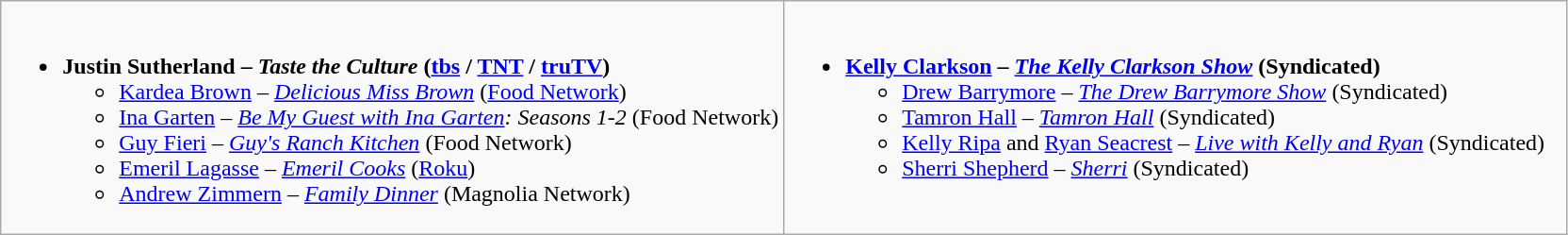<table class=wikitable>
<tr>
<td style="vertical-align:top;" width="50%"><br><ul><li><strong>Justin Sutherland – <em>Taste the Culture</em> (<a href='#'>tbs</a> / <a href='#'>TNT</a> / <a href='#'>truTV</a>)</strong><ul><li><a href='#'>Kardea Brown</a> – <em><a href='#'>Delicious Miss Brown</a></em> (<a href='#'>Food Network</a>)</li><li><a href='#'>Ina Garten</a> – <em><a href='#'>Be My Guest with Ina Garten</a>: Seasons 1-2</em> (Food Network)</li><li><a href='#'>Guy Fieri</a> – <em><a href='#'>Guy's Ranch Kitchen</a></em> (Food Network)</li><li><a href='#'>Emeril Lagasse</a> – <em><a href='#'>Emeril Cooks</a></em> (<a href='#'>Roku</a>)</li><li><a href='#'>Andrew Zimmern</a> – <em><a href='#'>Family Dinner</a></em> (Magnolia Network)</li></ul></li></ul></td>
<td style="vertical-align:top;" width="50%"><br><ul><li><strong><a href='#'>Kelly Clarkson</a> – <em><a href='#'>The Kelly Clarkson Show</a></em> (Syndicated)</strong><ul><li><a href='#'>Drew Barrymore</a> – <em><a href='#'>The Drew Barrymore Show</a></em> (Syndicated)</li><li><a href='#'>Tamron Hall</a> – <em><a href='#'>Tamron Hall</a></em> (Syndicated)</li><li><a href='#'>Kelly Ripa</a> and <a href='#'>Ryan Seacrest</a> – <em><a href='#'>Live with Kelly and Ryan</a></em> (Syndicated)</li><li><a href='#'>Sherri Shepherd</a> – <em><a href='#'>Sherri</a></em> (Syndicated)</li></ul></li></ul></td>
</tr>
</table>
